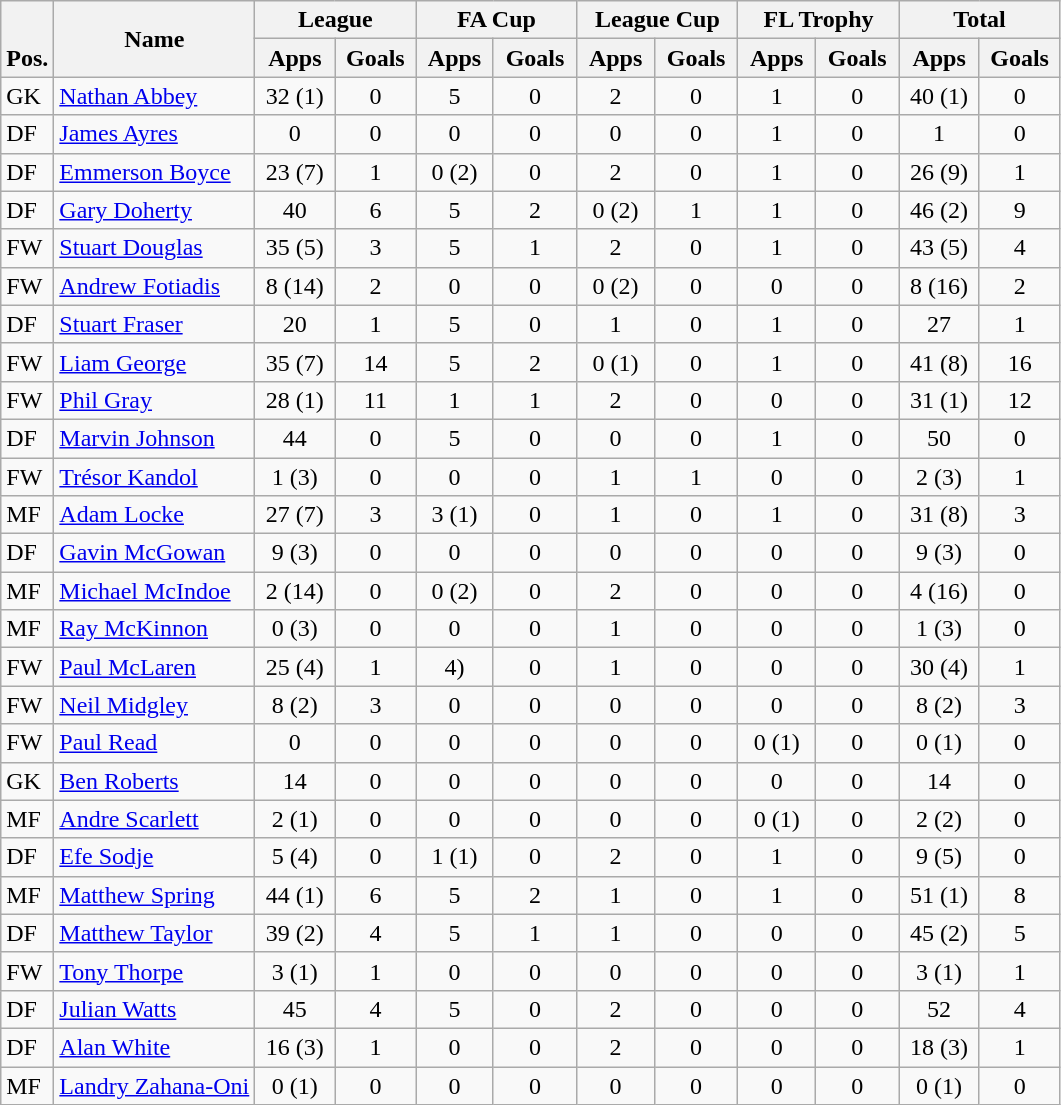<table class="wikitable" style="text-align:center">
<tr>
<th rowspan="2" valign="bottom">Pos.</th>
<th rowspan="2">Name</th>
<th colspan="2" width="100">League</th>
<th colspan="2" width="100">FA Cup</th>
<th colspan="2" width="100">League Cup</th>
<th colspan="2" width="100">FL Trophy</th>
<th colspan="2" width="100">Total</th>
</tr>
<tr>
<th>Apps</th>
<th>Goals</th>
<th>Apps</th>
<th>Goals</th>
<th>Apps</th>
<th>Goals</th>
<th>Apps</th>
<th>Goals</th>
<th>Apps</th>
<th>Goals</th>
</tr>
<tr>
<td align="left">GK</td>
<td align="left"> <a href='#'>Nathan Abbey</a></td>
<td>32 (1)</td>
<td>0</td>
<td>5</td>
<td>0</td>
<td>2</td>
<td>0</td>
<td>1</td>
<td>0</td>
<td>40 (1)</td>
<td>0</td>
</tr>
<tr>
<td align="left">DF</td>
<td align="left"> <a href='#'>James Ayres</a></td>
<td>0</td>
<td>0</td>
<td>0</td>
<td>0</td>
<td>0</td>
<td>0</td>
<td>1</td>
<td>0</td>
<td>1</td>
<td>0</td>
</tr>
<tr>
<td align="left">DF</td>
<td align="left"> <a href='#'>Emmerson Boyce</a></td>
<td>23 (7)</td>
<td>1</td>
<td>0 (2)</td>
<td>0</td>
<td>2</td>
<td>0</td>
<td>1</td>
<td>0</td>
<td>26 (9)</td>
<td>1</td>
</tr>
<tr>
<td align="left">DF</td>
<td align="left"> <a href='#'>Gary Doherty</a></td>
<td>40</td>
<td>6</td>
<td>5</td>
<td>2</td>
<td>0 (2)</td>
<td>1</td>
<td>1</td>
<td>0</td>
<td>46 (2)</td>
<td>9</td>
</tr>
<tr>
<td align="left">FW</td>
<td align="left"> <a href='#'>Stuart Douglas</a></td>
<td>35 (5)</td>
<td>3</td>
<td>5</td>
<td>1</td>
<td>2</td>
<td>0</td>
<td>1</td>
<td>0</td>
<td>43 (5)</td>
<td>4</td>
</tr>
<tr>
<td align="left">FW</td>
<td align="left"> <a href='#'>Andrew Fotiadis</a></td>
<td>8 (14)</td>
<td>2</td>
<td>0</td>
<td>0</td>
<td>0 (2)</td>
<td>0</td>
<td>0</td>
<td>0</td>
<td>8 (16)</td>
<td>2</td>
</tr>
<tr>
<td align="left">DF</td>
<td align="left"> <a href='#'>Stuart Fraser</a></td>
<td>20</td>
<td>1</td>
<td>5</td>
<td>0</td>
<td>1</td>
<td>0</td>
<td>1</td>
<td>0</td>
<td>27</td>
<td>1</td>
</tr>
<tr>
<td align="left">FW</td>
<td align="left"> <a href='#'>Liam George</a></td>
<td>35 (7)</td>
<td>14</td>
<td>5</td>
<td>2</td>
<td>0 (1)</td>
<td>0</td>
<td>1</td>
<td>0</td>
<td>41 (8)</td>
<td>16</td>
</tr>
<tr>
<td align="left">FW</td>
<td align="left"> <a href='#'>Phil Gray</a></td>
<td>28 (1)</td>
<td>11</td>
<td>1</td>
<td>1</td>
<td>2</td>
<td>0</td>
<td>0</td>
<td>0</td>
<td>31 (1)</td>
<td>12</td>
</tr>
<tr>
<td align="left">DF</td>
<td align="left"> <a href='#'>Marvin Johnson</a></td>
<td>44</td>
<td>0</td>
<td>5</td>
<td>0</td>
<td>0</td>
<td>0</td>
<td>1</td>
<td>0</td>
<td>50</td>
<td>0</td>
</tr>
<tr>
<td align="left">FW</td>
<td align="left"> <a href='#'>Trésor Kandol</a></td>
<td>1 (3)</td>
<td>0</td>
<td>0</td>
<td>0</td>
<td>1</td>
<td>1</td>
<td>0</td>
<td>0</td>
<td>2 (3)</td>
<td>1</td>
</tr>
<tr>
<td align="left">MF</td>
<td align="left"> <a href='#'>Adam Locke</a></td>
<td>27 (7)</td>
<td>3</td>
<td>3 (1)</td>
<td>0</td>
<td>1</td>
<td>0</td>
<td>1</td>
<td>0</td>
<td>31 (8)</td>
<td>3</td>
</tr>
<tr>
<td align="left">DF</td>
<td align="left"> <a href='#'>Gavin McGowan</a></td>
<td>9 (3)</td>
<td>0</td>
<td>0</td>
<td>0</td>
<td>0</td>
<td>0</td>
<td>0</td>
<td>0</td>
<td>9 (3)</td>
<td>0</td>
</tr>
<tr>
<td align="left">MF</td>
<td align="left"> <a href='#'>Michael McIndoe</a></td>
<td>2 (14)</td>
<td>0</td>
<td>0 (2)</td>
<td>0</td>
<td>2</td>
<td>0</td>
<td>0</td>
<td>0</td>
<td>4 (16)</td>
<td>0</td>
</tr>
<tr>
<td align="left">MF</td>
<td align="left"> <a href='#'>Ray McKinnon</a></td>
<td>0 (3)</td>
<td>0</td>
<td>0</td>
<td>0</td>
<td>1</td>
<td>0</td>
<td>0</td>
<td>0</td>
<td>1 (3)</td>
<td>0</td>
</tr>
<tr>
<td align="left">FW</td>
<td align="left"> <a href='#'>Paul McLaren</a></td>
<td>25 (4)</td>
<td>1</td>
<td>4)</td>
<td>0</td>
<td>1</td>
<td>0</td>
<td>0</td>
<td>0</td>
<td>30 (4)</td>
<td>1</td>
</tr>
<tr>
<td align="left">FW</td>
<td align="left"> <a href='#'>Neil Midgley</a></td>
<td>8 (2)</td>
<td>3</td>
<td>0</td>
<td>0</td>
<td>0</td>
<td>0</td>
<td>0</td>
<td>0</td>
<td>8 (2)</td>
<td>3</td>
</tr>
<tr>
<td align="left">FW</td>
<td align="left"> <a href='#'>Paul Read</a></td>
<td>0</td>
<td>0</td>
<td>0</td>
<td>0</td>
<td>0</td>
<td>0</td>
<td>0 (1)</td>
<td>0</td>
<td>0 (1)</td>
<td>0</td>
</tr>
<tr>
<td align="left">GK</td>
<td align="left"> <a href='#'>Ben Roberts</a></td>
<td>14</td>
<td>0</td>
<td>0</td>
<td>0</td>
<td>0</td>
<td>0</td>
<td>0</td>
<td>0</td>
<td>14</td>
<td>0</td>
</tr>
<tr>
<td align="left">MF</td>
<td align="left"> <a href='#'>Andre Scarlett</a></td>
<td>2 (1)</td>
<td>0</td>
<td>0</td>
<td>0</td>
<td>0</td>
<td>0</td>
<td>0 (1)</td>
<td>0</td>
<td>2 (2)</td>
<td>0</td>
</tr>
<tr>
<td align="left">DF</td>
<td align="left"> <a href='#'>Efe Sodje</a></td>
<td>5 (4)</td>
<td>0</td>
<td>1 (1)</td>
<td>0</td>
<td>2</td>
<td>0</td>
<td>1</td>
<td>0</td>
<td>9 (5)</td>
<td>0</td>
</tr>
<tr>
<td align="left">MF</td>
<td align="left"> <a href='#'>Matthew Spring</a></td>
<td>44 (1)</td>
<td>6</td>
<td>5</td>
<td>2</td>
<td>1</td>
<td>0</td>
<td>1</td>
<td>0</td>
<td>51 (1)</td>
<td>8</td>
</tr>
<tr>
<td align="left">DF</td>
<td align="left"> <a href='#'>Matthew Taylor</a></td>
<td>39 (2)</td>
<td>4</td>
<td>5</td>
<td>1</td>
<td>1</td>
<td>0</td>
<td>0</td>
<td>0</td>
<td>45 (2)</td>
<td>5</td>
</tr>
<tr>
<td align="left">FW</td>
<td align="left"> <a href='#'>Tony Thorpe</a></td>
<td>3 (1)</td>
<td>1</td>
<td>0</td>
<td>0</td>
<td>0</td>
<td>0</td>
<td>0</td>
<td>0</td>
<td>3 (1)</td>
<td>1</td>
</tr>
<tr>
<td align="left">DF</td>
<td align="left"> <a href='#'>Julian Watts</a></td>
<td>45</td>
<td>4</td>
<td>5</td>
<td>0</td>
<td>2</td>
<td>0</td>
<td>0</td>
<td>0</td>
<td>52</td>
<td>4</td>
</tr>
<tr>
<td align="left">DF</td>
<td align="left"> <a href='#'>Alan White</a></td>
<td>16 (3)</td>
<td>1</td>
<td>0</td>
<td>0</td>
<td>2</td>
<td>0</td>
<td>0</td>
<td>0</td>
<td>18 (3)</td>
<td>1</td>
</tr>
<tr>
<td align="left">MF</td>
<td align="left"> <a href='#'>Landry Zahana-Oni</a></td>
<td>0 (1)</td>
<td>0</td>
<td>0</td>
<td>0</td>
<td>0</td>
<td>0</td>
<td>0</td>
<td>0</td>
<td>0 (1)</td>
<td>0</td>
</tr>
</table>
